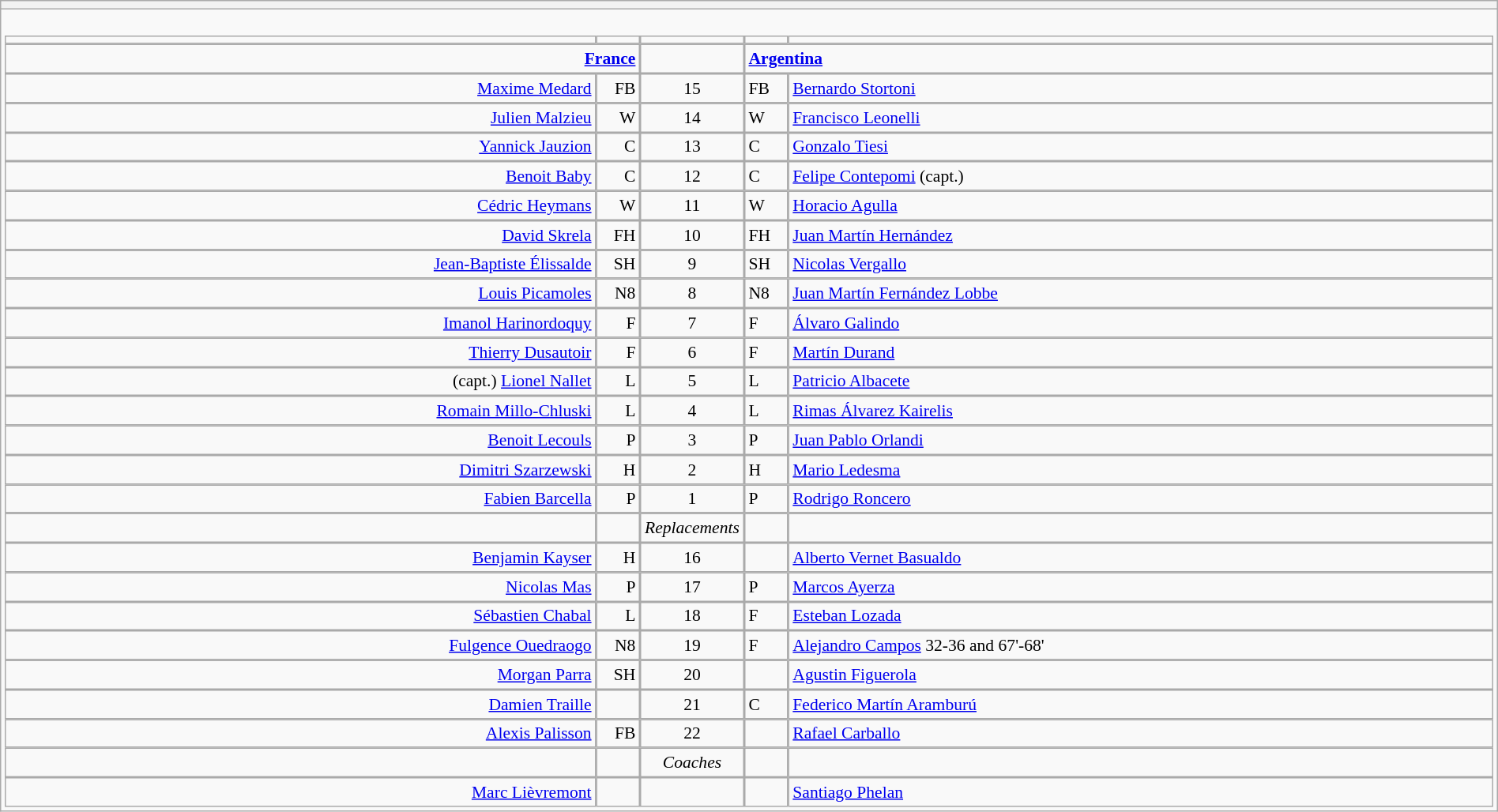<table style="width:100%" class="wikitable collapsible collapsed">
<tr>
<th></th>
</tr>
<tr>
<td><br>




<table width="100%" style="font-size: 90%; " cellspacing="0" cellpadding="0" align=center>
<tr>
<td width=41%; text-align=right></td>
<td width=3%; text-align:right></td>
<td width=4%; text-align:center></td>
<td width=3%; text-align:left></td>
<td width=49%; text-align:left></td>
</tr>
<tr>
<td colspan=2; align=right><strong><a href='#'>France</a></strong></td>
<td></td>
<td colspan=2;><strong><a href='#'>Argentina</a></strong></td>
</tr>
<tr>
<td align=right> <a href='#'>Maxime Medard</a></td>
<td align=right>FB</td>
<td align=center>15</td>
<td>FB</td>
<td><a href='#'>Bernardo Stortoni</a></td>
</tr>
<tr>
<td align=right><a href='#'>Julien Malzieu</a></td>
<td align=right>W</td>
<td align=center>14</td>
<td>W</td>
<td><a href='#'>Francisco Leonelli</a></td>
</tr>
<tr>
<td align=right><a href='#'>Yannick Jauzion</a></td>
<td align=right>C</td>
<td align=center>13</td>
<td>C</td>
<td><a href='#'>Gonzalo Tiesi</a> </td>
</tr>
<tr>
<td align=right><a href='#'>Benoit Baby</a></td>
<td align=right>C</td>
<td align=center>12</td>
<td>C</td>
<td><a href='#'>Felipe Contepomi</a> (capt.)</td>
</tr>
<tr>
<td align=right><a href='#'>Cédric Heymans</a></td>
<td align=right>W</td>
<td align=center>11</td>
<td>W</td>
<td><a href='#'>Horacio Agulla</a></td>
</tr>
<tr>
<td align=right><a href='#'>David Skrela</a></td>
<td align=right>FH</td>
<td align=center>10</td>
<td>FH</td>
<td><a href='#'>Juan Martín Hernández</a></td>
</tr>
<tr>
<td align=right> <a href='#'>Jean-Baptiste Élissalde</a></td>
<td align=right>SH</td>
<td align=center>9</td>
<td>SH</td>
<td><a href='#'>Nicolas Vergallo</a></td>
</tr>
<tr>
<td align=right> <a href='#'>Louis Picamoles</a></td>
<td align=right>N8</td>
<td align=center>8</td>
<td>N8</td>
<td><a href='#'>Juan Martín Fernández Lobbe</a></td>
</tr>
<tr>
<td align=right><a href='#'>Imanol Harinordoquy</a></td>
<td align=right>F</td>
<td align=center>7</td>
<td>F</td>
<td><a href='#'>Álvaro Galindo</a> </td>
</tr>
<tr>
<td align=right><a href='#'>Thierry Dusautoir</a></td>
<td align=right>F</td>
<td align=center>6</td>
<td>F</td>
<td><a href='#'>Martín Durand</a> </td>
</tr>
<tr>
<td align=right> (capt.) <a href='#'>Lionel Nallet</a></td>
<td align=right>L</td>
<td align=center>5</td>
<td>L</td>
<td><a href='#'>Patricio Albacete</a></td>
</tr>
<tr>
<td align=right><a href='#'>Romain Millo-Chluski</a></td>
<td align=right>L</td>
<td align=center>4</td>
<td>L</td>
<td><a href='#'>Rimas Álvarez Kairelis</a> </td>
</tr>
<tr>
<td align=right> <a href='#'>Benoit Lecouls</a></td>
<td align=right>P</td>
<td align=center>3</td>
<td>P</td>
<td><a href='#'>Juan Pablo Orlandi</a> </td>
</tr>
<tr>
<td align=right> <a href='#'>Dimitri Szarzewski</a></td>
<td align=right>H</td>
<td align=center>2</td>
<td>H</td>
<td><a href='#'>Mario Ledesma</a></td>
</tr>
<tr>
<td align=right><a href='#'>Fabien Barcella</a></td>
<td align=right>P</td>
<td align=center>1</td>
<td>P</td>
<td><a href='#'>Rodrigo Roncero</a></td>
</tr>
<tr>
<td></td>
<td></td>
<td align=center><em>Replacements</em></td>
<td></td>
<td></td>
</tr>
<tr>
<td align=right> <a href='#'>Benjamin Kayser</a></td>
<td align=right>H</td>
<td align=center>16</td>
<td></td>
<td><a href='#'>Alberto Vernet Basualdo</a></td>
</tr>
<tr>
<td align=right> <a href='#'>Nicolas Mas</a></td>
<td align=right>P</td>
<td align=center>17</td>
<td>P</td>
<td><a href='#'>Marcos Ayerza</a> </td>
</tr>
<tr>
<td align=right> <a href='#'>Sébastien Chabal</a></td>
<td align=right>L</td>
<td align=center>18</td>
<td>F</td>
<td><a href='#'>Esteban Lozada</a> </td>
</tr>
<tr>
<td align=right> <a href='#'>Fulgence Ouedraogo</a></td>
<td align=right>N8</td>
<td align=center>19</td>
<td>F</td>
<td><a href='#'>Alejandro Campos</a>  32-36 and 67'-68'</td>
</tr>
<tr>
<td align=right> <a href='#'>Morgan Parra</a></td>
<td align=right>SH</td>
<td align=center>20</td>
<td></td>
<td><a href='#'>Agustin Figuerola</a></td>
</tr>
<tr>
<td align=right><a href='#'>Damien Traille</a></td>
<td align=right></td>
<td align=center>21</td>
<td>C</td>
<td><a href='#'>Federico Martín Aramburú</a> </td>
</tr>
<tr>
<td align=right> <a href='#'>Alexis Palisson</a></td>
<td align=right>FB</td>
<td align=center>22</td>
<td></td>
<td><a href='#'>Rafael Carballo</a></td>
</tr>
<tr>
<td></td>
<td></td>
<td align=center><em>Coaches</em></td>
<td></td>
<td></td>
</tr>
<tr>
<td align=right> <a href='#'>Marc Lièvremont</a></td>
<td></td>
<td></td>
<td></td>
<td><a href='#'>Santiago Phelan</a> </td>
</tr>
</table>
</td>
</tr>
</table>
